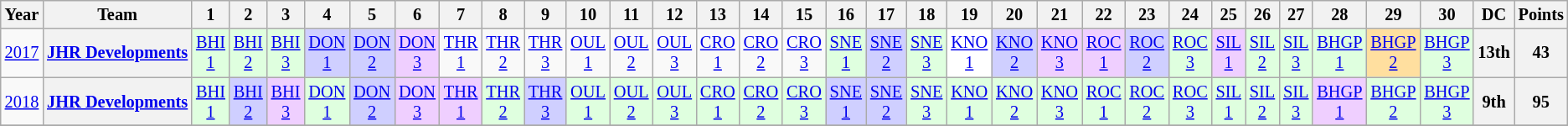<table class="wikitable" style="text-align:center; font-size:85%">
<tr>
<th>Year</th>
<th>Team</th>
<th>1</th>
<th>2</th>
<th>3</th>
<th>4</th>
<th>5</th>
<th>6</th>
<th>7</th>
<th>8</th>
<th>9</th>
<th>10</th>
<th>11</th>
<th>12</th>
<th>13</th>
<th>14</th>
<th>15</th>
<th>16</th>
<th>17</th>
<th>18</th>
<th>19</th>
<th>20</th>
<th>21</th>
<th>22</th>
<th>23</th>
<th>24</th>
<th>25</th>
<th>26</th>
<th>27</th>
<th>28</th>
<th>29</th>
<th>30</th>
<th>DC</th>
<th>Points</th>
</tr>
<tr>
<td><a href='#'>2017</a></td>
<th nowrap><a href='#'>JHR Developments</a></th>
<td style="background:#dfffdf"><a href='#'>BHI<br>1</a><br></td>
<td style="background:#dfffdf"><a href='#'>BHI<br>2</a><br></td>
<td style="background:#dfffdf"><a href='#'>BHI<br>3</a><br></td>
<td style="background:#cfcfff"><a href='#'>DON<br>1</a><br></td>
<td style="background:#cfcfff"><a href='#'>DON<br>2</a><br></td>
<td style="background:#efcfff"><a href='#'>DON<br>3</a><br></td>
<td style="background:#;"><a href='#'>THR<br>1</a></td>
<td style="background:#;"><a href='#'>THR<br>2</a></td>
<td style="background:#;"><a href='#'>THR<br>3</a></td>
<td style="background:#;"><a href='#'>OUL<br>1</a></td>
<td style="background:#;"><a href='#'>OUL<br>2</a></td>
<td style="background:#;"><a href='#'>OUL<br>3</a></td>
<td style="background:#;"><a href='#'>CRO<br>1</a></td>
<td style="background:#;"><a href='#'>CRO<br>2</a></td>
<td style="background:#;"><a href='#'>CRO<br>3</a></td>
<td style="background:#dfffdf"><a href='#'>SNE<br>1</a><br></td>
<td style="background:#cfcfff"><a href='#'>SNE<br>2</a><br></td>
<td style="background:#dfffdf"><a href='#'>SNE<br>3</a><br></td>
<td style="background:#ffffff"><a href='#'>KNO<br>1</a><br></td>
<td style="background:#cfcfff"><a href='#'>KNO<br>2</a><br></td>
<td style="background:#efcfff"><a href='#'>KNO<br>3</a><br></td>
<td style="background:#efcfff"><a href='#'>ROC<br>1</a><br></td>
<td style="background:#cfcfff"><a href='#'>ROC<br>2</a><br></td>
<td style="background:#dfffdf"><a href='#'>ROC<br>3</a><br></td>
<td style="background:#efcfff"><a href='#'>SIL<br>1</a><br></td>
<td style="background:#dfffdf"><a href='#'>SIL<br>2</a><br></td>
<td style="background:#dfffdf"><a href='#'>SIL<br>3</a><br></td>
<td style="background:#dfffdf"><a href='#'>BHGP<br>1</a><br></td>
<td style="background:#ffdf9f"><a href='#'>BHGP<br>2</a><br></td>
<td style="background:#dfffdf"><a href='#'>BHGP<br>3</a><br></td>
<th>13th</th>
<th>43</th>
</tr>
<tr>
<td><a href='#'>2018</a></td>
<th nowrap><a href='#'>JHR Developments</a></th>
<td style="background:#dfffdf;"><a href='#'>BHI<br>1</a><br></td>
<td style="background:#cfcfff;"><a href='#'>BHI<br>2</a><br></td>
<td style="background:#efcfff;"><a href='#'>BHI<br>3</a><br></td>
<td style="background:#dfffdf;"><a href='#'>DON<br>1</a><br></td>
<td style="background:#cfcfff;"><a href='#'>DON<br>2</a><br></td>
<td style="background:#efcfff;"><a href='#'>DON<br>3</a><br></td>
<td style="background:#efcfff;"><a href='#'>THR<br>1</a><br></td>
<td style="background:#dfffdf;"><a href='#'>THR<br>2</a><br></td>
<td style="background:#cfcfff;"><a href='#'>THR<br>3</a><br></td>
<td style="background:#dfffdf;"><a href='#'>OUL<br>1</a><br></td>
<td style="background:#dfffdf;"><a href='#'>OUL<br>2</a><br></td>
<td style="background:#dfffdf;"><a href='#'>OUL<br>3</a><br></td>
<td style="background:#dfffdf;"><a href='#'>CRO<br>1</a><br></td>
<td style="background:#dfffdf;"><a href='#'>CRO<br>2</a><br></td>
<td style="background:#dfffdf;"><a href='#'>CRO<br>3</a><br></td>
<td style="background:#cfcfff;"><a href='#'>SNE<br>1</a><br></td>
<td style="background:#cfcfff;"><a href='#'>SNE<br>2</a><br></td>
<td style="background:#dfffdf;"><a href='#'>SNE<br>3</a><br></td>
<td style="background:#dfffdf;"><a href='#'>KNO<br>1</a><br></td>
<td style="background:#dfffdf;"><a href='#'>KNO<br>2</a><br></td>
<td style="background:#dfffdf;"><a href='#'>KNO<br>3</a><br></td>
<td style="background:#dfffdf;"><a href='#'>ROC<br>1</a><br></td>
<td style="background:#dfffdf;"><a href='#'>ROC<br>2</a><br></td>
<td style="background:#dfffdf;"><a href='#'>ROC<br>3</a><br></td>
<td style="background:#dfffdf;"><a href='#'>SIL<br>1</a><br></td>
<td style="background:#dfffdf;"><a href='#'>SIL<br>2</a><br></td>
<td style="background:#dfffdf;"><a href='#'>SIL<br>3</a><br></td>
<td style="background:#efcfff;"><a href='#'>BHGP<br>1</a><br></td>
<td style="background:#dfffdf;"><a href='#'>BHGP<br>2</a><br></td>
<td style="background:#dfffdf;"><a href='#'>BHGP<br>3</a><br></td>
<th>9th</th>
<th>95</th>
</tr>
<tr>
</tr>
</table>
